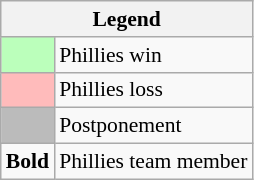<table class="wikitable" style="font-size:90%">
<tr>
<th colspan="2">Legend</th>
</tr>
<tr>
<td style="background:#bfb;"> </td>
<td>Phillies win</td>
</tr>
<tr>
<td style="background:#fbb;"> </td>
<td>Phillies loss</td>
</tr>
<tr>
<td style="background:#bbb;"> </td>
<td>Postponement</td>
</tr>
<tr>
<td><strong>Bold</strong></td>
<td>Phillies team member</td>
</tr>
</table>
